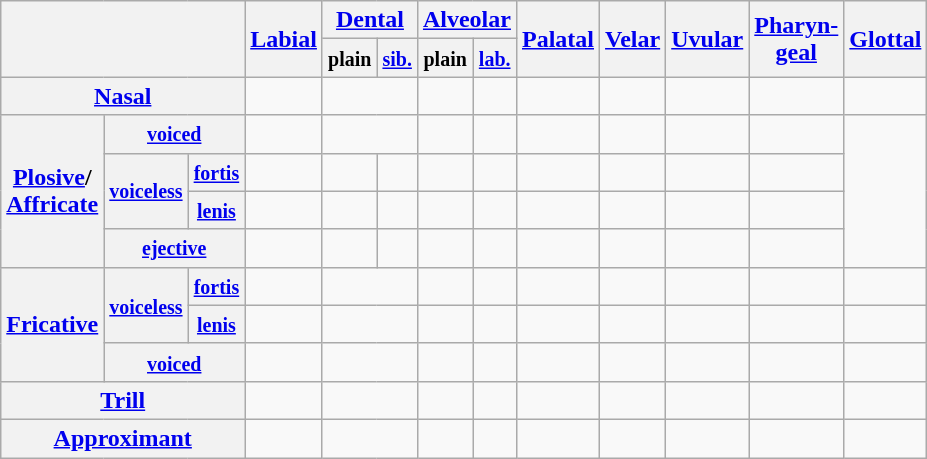<table class="wikitable" style="text-align:center;">
<tr>
<th rowspan="2" colspan="3"></th>
<th rowspan="2"><a href='#'>Labial</a></th>
<th colspan="2"><a href='#'>Dental</a></th>
<th colspan="2"><a href='#'>Alveolar</a></th>
<th rowspan="2"><a href='#'>Palatal</a></th>
<th rowspan="2"><a href='#'>Velar</a></th>
<th rowspan="2"><a href='#'>Uvular</a></th>
<th rowspan="2"><a href='#'>Pharyn-<br>geal</a></th>
<th rowspan="2"><a href='#'>Glottal</a></th>
</tr>
<tr class="small">
<th><small>plain</small></th>
<th><small><a href='#'>sib.</a></small></th>
<th><small>plain</small></th>
<th><small><a href='#'>lab.</a></small></th>
</tr>
<tr>
<th colspan="3"><a href='#'>Nasal</a></th>
<td></td>
<td colspan="2"></td>
<td></td>
<td></td>
<td></td>
<td></td>
<td></td>
<td></td>
<td></td>
</tr>
<tr>
<th rowspan="4"><a href='#'>Plosive</a>/<br><a href='#'>Affricate</a></th>
<th colspan="2"><small><a href='#'>voiced</a></small></th>
<td></td>
<td colspan="2"></td>
<td></td>
<td></td>
<td></td>
<td></td>
<td></td>
<td></td>
<td rowspan="4"></td>
</tr>
<tr>
<th rowspan="2"><small><a href='#'>voiceless</a></small></th>
<th><small><a href='#'>fortis</a></small></th>
<td></td>
<td></td>
<td></td>
<td></td>
<td></td>
<td></td>
<td></td>
<td></td>
<td></td>
</tr>
<tr>
<th><small><a href='#'>lenis</a></small></th>
<td></td>
<td></td>
<td></td>
<td></td>
<td></td>
<td></td>
<td></td>
<td></td>
<td></td>
</tr>
<tr>
<th colspan="2"><small><a href='#'>ejective</a></small></th>
<td></td>
<td></td>
<td></td>
<td></td>
<td></td>
<td></td>
<td></td>
<td></td>
<td></td>
</tr>
<tr>
<th rowspan="3"><a href='#'>Fricative</a></th>
<th rowspan="2"><small><a href='#'>voiceless</a></small></th>
<th><small><a href='#'>fortis</a></small></th>
<td></td>
<td colspan="2"></td>
<td></td>
<td></td>
<td></td>
<td></td>
<td></td>
<td></td>
<td></td>
</tr>
<tr>
<th><small><a href='#'>lenis</a></small></th>
<td></td>
<td colspan="2"></td>
<td></td>
<td></td>
<td></td>
<td></td>
<td></td>
<td></td>
<td></td>
</tr>
<tr>
<th colspan="2"><small><a href='#'>voiced</a></small></th>
<td></td>
<td colspan="2"></td>
<td></td>
<td></td>
<td></td>
<td></td>
<td></td>
<td></td>
<td></td>
</tr>
<tr>
<th colspan="3"><a href='#'>Trill</a></th>
<td></td>
<td colspan="2"></td>
<td></td>
<td></td>
<td></td>
<td></td>
<td></td>
<td></td>
<td></td>
</tr>
<tr>
<th colspan="3"><a href='#'>Approximant</a></th>
<td></td>
<td colspan="2"></td>
<td></td>
<td></td>
<td></td>
<td></td>
<td></td>
<td></td>
<td></td>
</tr>
</table>
